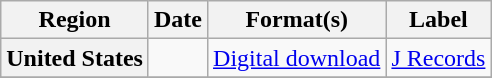<table class="wikitable plainrowheaders">
<tr>
<th scope="col">Region</th>
<th scope="col">Date</th>
<th scope="col">Format(s)</th>
<th scope="col">Label</th>
</tr>
<tr>
<th scope="row">United States</th>
<td></td>
<td><a href='#'>Digital download</a></td>
<td><a href='#'>J Records</a></td>
</tr>
<tr>
</tr>
</table>
